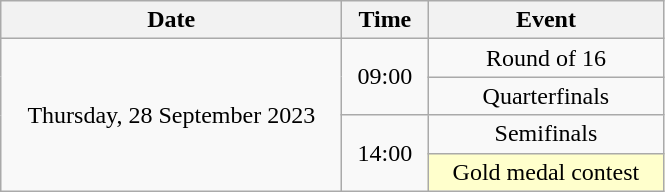<table class = "wikitable" style="text-align:center;">
<tr>
<th width=220>Date</th>
<th width=50>Time</th>
<th width=150>Event</th>
</tr>
<tr>
<td rowspan=4>Thursday, 28 September 2023</td>
<td rowspan=2>09:00</td>
<td>Round of 16</td>
</tr>
<tr>
<td>Quarterfinals</td>
</tr>
<tr>
<td rowspan=2>14:00</td>
<td>Semifinals</td>
</tr>
<tr>
<td bgcolor=ffffcc>Gold medal contest</td>
</tr>
</table>
